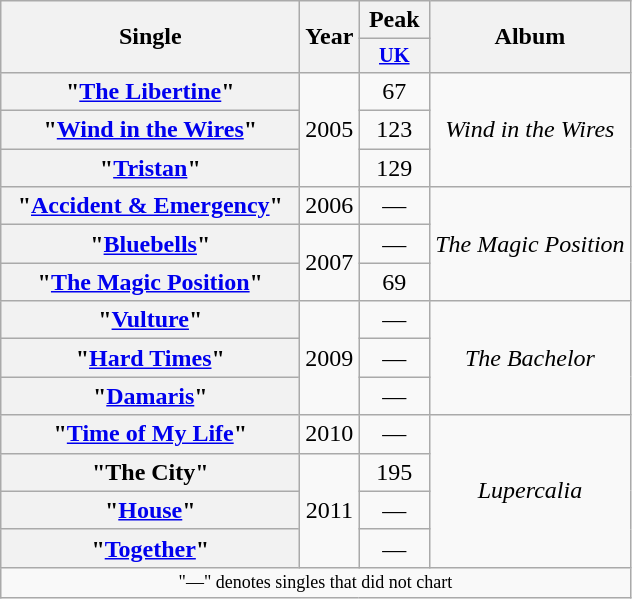<table class="wikitable plainrowheaders" style="text-align:center;" border="1">
<tr>
<th scope="colw" rowspan="2" style="width:12em;">Single</th>
<th scope="col" rowspan="2">Year</th>
<th scope="col" colspan="1">Peak</th>
<th scope="col" rowspan="2">Album</th>
</tr>
<tr>
<th scope="col" style="width:3em;font-size:85%;"><a href='#'>UK</a><br></th>
</tr>
<tr>
<th scope="row">"<a href='#'>The Libertine</a>"</th>
<td rowspan="3">2005</td>
<td>67</td>
<td rowspan="3"><em>Wind in the Wires</em></td>
</tr>
<tr>
<th scope="row">"<a href='#'>Wind in the Wires</a>"</th>
<td>123</td>
</tr>
<tr>
<th scope="row">"<a href='#'>Tristan</a>"</th>
<td>129</td>
</tr>
<tr>
<th scope="row">"<a href='#'>Accident & Emergency</a>"</th>
<td>2006</td>
<td>—</td>
<td rowspan="3"><em>The Magic Position</em></td>
</tr>
<tr>
<th scope="row">"<a href='#'>Bluebells</a>"</th>
<td rowspan="2">2007</td>
<td>—</td>
</tr>
<tr>
<th scope="row">"<a href='#'>The Magic Position</a>"</th>
<td>69</td>
</tr>
<tr>
<th scope="row">"<a href='#'>Vulture</a>"</th>
<td rowspan="3">2009</td>
<td>—</td>
<td rowspan="3"><em>The Bachelor</em></td>
</tr>
<tr>
<th scope="row">"<a href='#'>Hard Times</a>"</th>
<td>—</td>
</tr>
<tr>
<th scope="row">"<a href='#'>Damaris</a>"</th>
<td>—</td>
</tr>
<tr>
<th scope="row">"<a href='#'>Time of My Life</a>"</th>
<td>2010</td>
<td>—</td>
<td rowspan="4"><em>Lupercalia</em></td>
</tr>
<tr>
<th scope="row">"The City"</th>
<td rowspan="3">2011</td>
<td>195</td>
</tr>
<tr>
<th scope="row">"<a href='#'>House</a>"</th>
<td>—</td>
</tr>
<tr>
<th scope="row">"<a href='#'>Together</a>"</th>
<td>—</td>
</tr>
<tr>
<td colspan="15" style="font-size:9pt">"—" denotes singles that did not chart</td>
</tr>
</table>
